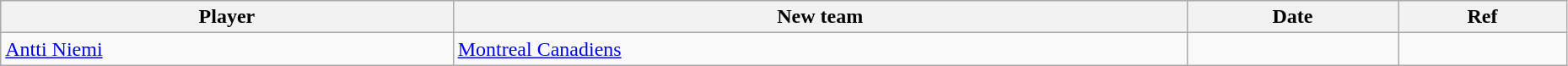<table class="wikitable" width=98%>
<tr style="background:#ddd; text-align:center;">
<th>Player</th>
<th>New team</th>
<th>Date</th>
<th>Ref</th>
</tr>
<tr>
<td><a href='#'>Antti Niemi</a></td>
<td><a href='#'>Montreal Canadiens</a></td>
<td></td>
<td></td>
</tr>
</table>
